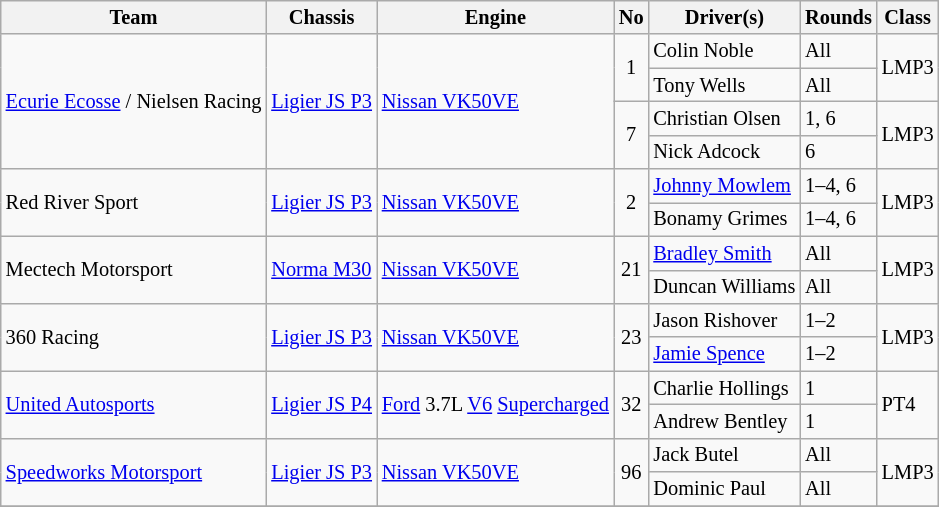<table class="wikitable" style="font-size: 85%;">
<tr>
<th>Team</th>
<th>Chassis</th>
<th>Engine</th>
<th>No</th>
<th>Driver(s)</th>
<th>Rounds</th>
<th>Class</th>
</tr>
<tr>
<td rowspan="4"> <a href='#'>Ecurie Ecosse</a> / Nielsen Racing</td>
<td rowspan="4"><a href='#'>Ligier JS P3</a></td>
<td rowspan="4"><a href='#'>Nissan VK50VE</a></td>
<td rowspan="2" align="center">1</td>
<td> Colin Noble</td>
<td>All</td>
<td Rowspan=2>LMP3</td>
</tr>
<tr>
<td> Tony Wells</td>
<td>All</td>
</tr>
<tr>
<td rowspan="2" align="center">7</td>
<td> Christian Olsen</td>
<td>1, 6</td>
<td rowspan="2">LMP3</td>
</tr>
<tr>
<td> Nick Adcock</td>
<td>6</td>
</tr>
<tr>
<td rowspan="2"> Red River Sport</td>
<td rowspan="2"><a href='#'>Ligier JS P3</a></td>
<td rowspan="2"><a href='#'>Nissan VK50VE</a></td>
<td rowspan="2" align="center">2</td>
<td> <a href='#'>Johnny Mowlem</a></td>
<td>1–4, 6</td>
<td rowspan=2>LMP3</td>
</tr>
<tr>
<td> Bonamy Grimes</td>
<td>1–4, 6</td>
</tr>
<tr>
<td rowspan="2"> Mectech Motorsport</td>
<td rowspan="2"><a href='#'>Norma M30</a></td>
<td rowspan="2"><a href='#'>Nissan VK50VE</a></td>
<td rowspan="2" align="center">21</td>
<td> <a href='#'>Bradley Smith</a></td>
<td>All</td>
<td rowspan=2>LMP3</td>
</tr>
<tr>
<td> Duncan Williams</td>
<td>All</td>
</tr>
<tr>
<td rowspan="2"> 360 Racing</td>
<td rowspan="2"><a href='#'>Ligier JS P3</a></td>
<td rowspan="2"><a href='#'>Nissan VK50VE</a></td>
<td rowspan="2" align="center">23</td>
<td> Jason Rishover</td>
<td>1–2</td>
<td rowspan=2>LMP3</td>
</tr>
<tr>
<td> <a href='#'>Jamie Spence</a></td>
<td>1–2</td>
</tr>
<tr>
<td rowspan="2"> <a href='#'>United Autosports</a></td>
<td rowspan="2"><a href='#'>Ligier JS P4</a></td>
<td rowspan="2"><a href='#'>Ford</a> 3.7L <a href='#'>V6</a> <a href='#'>Supercharged</a></td>
<td rowspan="2" align="center">32</td>
<td> Charlie Hollings</td>
<td>1</td>
<td rowspan=2>PT4</td>
</tr>
<tr>
<td> Andrew Bentley</td>
<td>1</td>
</tr>
<tr>
<td rowspan="2"> <a href='#'>Speedworks Motorsport</a></td>
<td rowspan="2"><a href='#'>Ligier JS P3</a></td>
<td rowspan="2"><a href='#'>Nissan VK50VE</a></td>
<td rowspan="2" align="center">96</td>
<td> Jack Butel</td>
<td>All</td>
<td rowspan=2>LMP3</td>
</tr>
<tr>
<td> Dominic Paul</td>
<td>All</td>
</tr>
<tr>
</tr>
</table>
